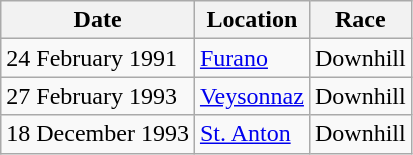<table class="wikitable">
<tr>
<th><strong>Date</strong></th>
<th><strong>Location</strong></th>
<th><strong>Race</strong></th>
</tr>
<tr>
<td>24 February 1991</td>
<td> <a href='#'>Furano</a></td>
<td>Downhill</td>
</tr>
<tr>
<td>27 February 1993</td>
<td> <a href='#'>Veysonnaz</a></td>
<td>Downhill</td>
</tr>
<tr>
<td>18 December 1993</td>
<td> <a href='#'>St. Anton</a></td>
<td>Downhill</td>
</tr>
</table>
